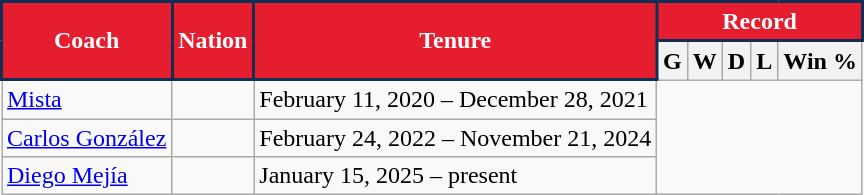<table class="wikitable" style="text-align:left">
<tr>
<th style="background:#E61D2E; color:#fff; border:2px solid #102F52;" scope="col" rowspan="2">Coach</th>
<th style="background:#E61D2E; color:#fff; border:2px solid #102F52;" scope="col" rowspan="2">Nation</th>
<th style="background:#E61D2E; color:#fff; border:2px solid #102F52;" scope="col" rowspan="2">Tenure</th>
<th style="background:#E61D2E; color:#fff; border:2px solid #102F52;" scope="col" colspan="6">Record</th>
</tr>
<tr>
<th>G</th>
<th>W</th>
<th>D</th>
<th>L</th>
<th>Win %</th>
</tr>
<tr>
<td><a href='#'>Mista</a></td>
<td></td>
<td>February 11, 2020 – December 28, 2021<br></td>
</tr>
<tr>
<td><a href='#'>Carlos González</a></td>
<td></td>
<td>February 24, 2022 – November 21, 2024<br></td>
</tr>
<tr>
<td><a href='#'>Diego Mejía</a></td>
<td></td>
<td>January 15, 2025 – present<br></td>
</tr>
</table>
